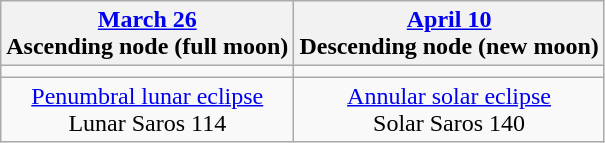<table class="wikitable">
<tr>
<th><a href='#'>March 26</a><br>Ascending node (full moon)<br></th>
<th><a href='#'>April 10</a><br>Descending node (new moon)<br></th>
</tr>
<tr>
<td></td>
<td></td>
</tr>
<tr align=center>
<td><a href='#'>Penumbral lunar eclipse</a><br>Lunar Saros 114</td>
<td><a href='#'>Annular solar eclipse</a><br>Solar Saros 140</td>
</tr>
</table>
